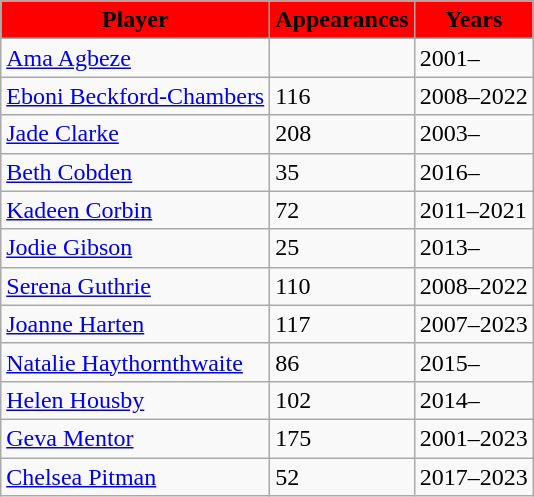<table class="wikitable collapsible" border="1">
<tr>
<th style="background:red;"><span>Player</span></th>
<th style="background:red;"><span>Appearances</span></th>
<th style="background:red;"><span>Years</span></th>
</tr>
<tr>
<td><a href='#'>Ama Agbeze</a></td>
<td></td>
<td>2001–</td>
</tr>
<tr>
<td><a href='#'>Eboni Beckford-Chambers</a></td>
<td>116</td>
<td>2008–2022</td>
</tr>
<tr>
<td><a href='#'>Jade Clarke</a></td>
<td>208</td>
<td>2003–</td>
</tr>
<tr>
<td><a href='#'>Beth Cobden</a></td>
<td>35</td>
<td>2016–</td>
</tr>
<tr>
<td><a href='#'>Kadeen Corbin</a></td>
<td>72</td>
<td>2011–2021</td>
</tr>
<tr>
<td><a href='#'>Jodie Gibson</a></td>
<td>25</td>
<td>2013–</td>
</tr>
<tr>
<td><a href='#'>Serena Guthrie</a></td>
<td>110</td>
<td>2008–2022</td>
</tr>
<tr>
<td><a href='#'>Joanne Harten</a></td>
<td>117</td>
<td>2007–2023</td>
</tr>
<tr>
<td><a href='#'>Natalie Haythornthwaite</a></td>
<td>86</td>
<td>2015–</td>
</tr>
<tr>
<td><a href='#'>Helen Housby</a></td>
<td>102</td>
<td>2014–</td>
</tr>
<tr>
<td><a href='#'>Geva Mentor</a></td>
<td>175</td>
<td>2001–2023</td>
</tr>
<tr>
<td><a href='#'>Chelsea Pitman</a></td>
<td>52</td>
<td>2017–2023</td>
</tr>
</table>
